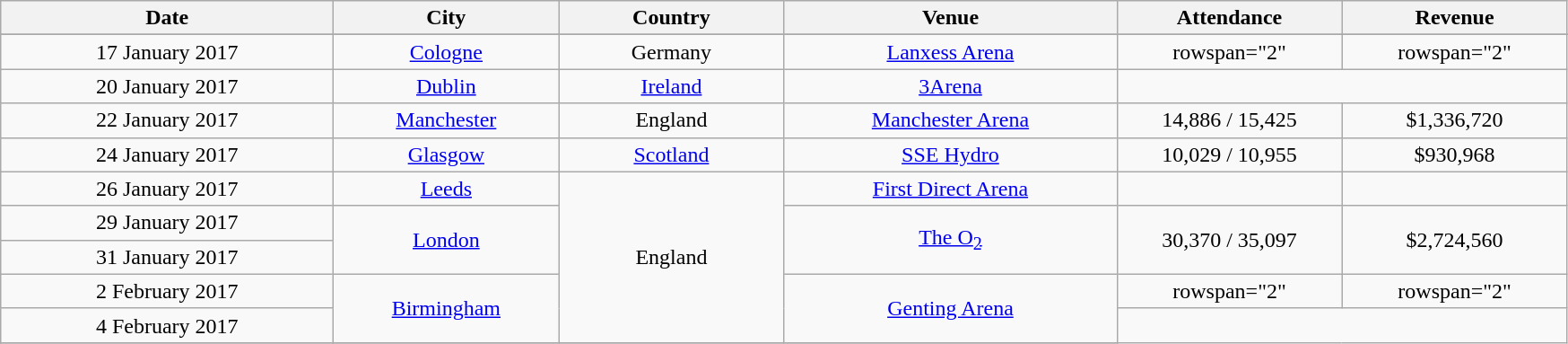<table class="wikitable plainrowheaders" style="text-align:center;">
<tr>
<th scope="col" style="width:15em;">Date</th>
<th scope="col" style="width:10em;">City</th>
<th scope="col" style="width:10em;">Country</th>
<th scope="col" style="width:15em;">Venue</th>
<th scope="col" style="width:10em;">Attendance</th>
<th scope="col" style="width:10em;">Revenue</th>
</tr>
<tr>
</tr>
<tr>
<td>17 January 2017</td>
<td><a href='#'>Cologne</a></td>
<td>Germany</td>
<td><a href='#'>Lanxess Arena</a></td>
<td>rowspan="2" </td>
<td>rowspan="2" </td>
</tr>
<tr>
<td>20 January 2017</td>
<td><a href='#'>Dublin</a></td>
<td><a href='#'>Ireland</a></td>
<td><a href='#'>3Arena</a></td>
</tr>
<tr>
<td>22 January 2017</td>
<td><a href='#'>Manchester</a></td>
<td>England</td>
<td><a href='#'>Manchester Arena</a></td>
<td>14,886 / 15,425</td>
<td>$1,336,720</td>
</tr>
<tr>
<td>24 January 2017</td>
<td><a href='#'>Glasgow</a></td>
<td><a href='#'>Scotland</a></td>
<td><a href='#'>SSE Hydro</a></td>
<td>10,029 / 10,955</td>
<td>$930,968</td>
</tr>
<tr>
<td>26 January 2017</td>
<td><a href='#'>Leeds</a></td>
<td rowspan="5">England</td>
<td><a href='#'>First Direct Arena</a></td>
<td></td>
<td></td>
</tr>
<tr>
<td>29 January 2017</td>
<td rowspan="2"><a href='#'>London</a></td>
<td rowspan="2"><a href='#'>The O<sub>2</sub></a></td>
<td rowspan="2">30,370 / 35,097</td>
<td rowspan="2">$2,724,560</td>
</tr>
<tr>
<td>31 January 2017</td>
</tr>
<tr>
<td>2 February 2017</td>
<td rowspan="2"><a href='#'>Birmingham</a></td>
<td rowspan="2"><a href='#'>Genting Arena</a></td>
<td>rowspan="2" </td>
<td>rowspan="2" </td>
</tr>
<tr>
<td>4 February 2017</td>
</tr>
<tr>
</tr>
</table>
